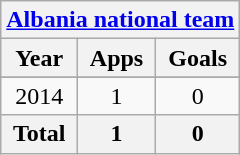<table class="wikitable" style="text-align:center">
<tr>
<th colspan=3><a href='#'>Albania national team</a></th>
</tr>
<tr>
<th>Year</th>
<th>Apps</th>
<th>Goals</th>
</tr>
<tr>
</tr>
<tr>
<td>2014</td>
<td>1</td>
<td>0</td>
</tr>
<tr>
<th>Total</th>
<th>1</th>
<th>0</th>
</tr>
</table>
